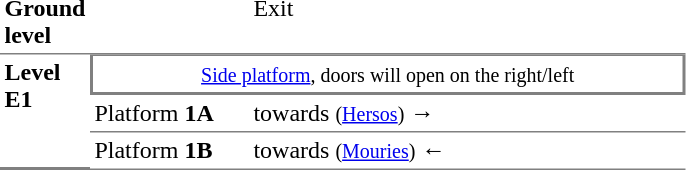<table table border=0 cellspacing=0 cellpadding=3>
<tr>
<td style="width:50px; border-bottom:solid 1px gray; vertical-align:top;"><strong>Ground level</strong></td>
<td style="width:100px; border-bottom:solid 1px gray; vertical-align:top;"></td>
<td style="width:285px; border-bottom:solid 1px gray; vertical-align:top;">Exit</td>
</tr>
<tr>
<td rowspan="3" style="border-bottom:solid 2px gray; vertical-align:top;"><strong>Level<br>Ε1</strong></td>
<td style="border-top:solid 1px gray;border-right:solid 2px gray;border-left:solid 2px gray;border-bottom:solid 2px gray;text-align:center;" colspan=2><small><a href='#'>Side platform</a>, doors will open on the right/left</small></td>
</tr>
<tr>
<td style="border-bottom:solid 1px gray;">Platform <span><strong>1A</strong></span></td>
<td style="border-bottom:solid 1px gray;"> towards  <small>(<a href='#'>Hersos</a>)</small> →</td>
</tr>
<tr>
<td style="border-bottom:solid 1px gray;">Platform <span><strong>1B</strong></span></td>
<td style="border-bottom:solid 1px gray;"> towards  <small>(<a href='#'>Mouries</a>)</small> ←</td>
</tr>
<tr>
</tr>
</table>
